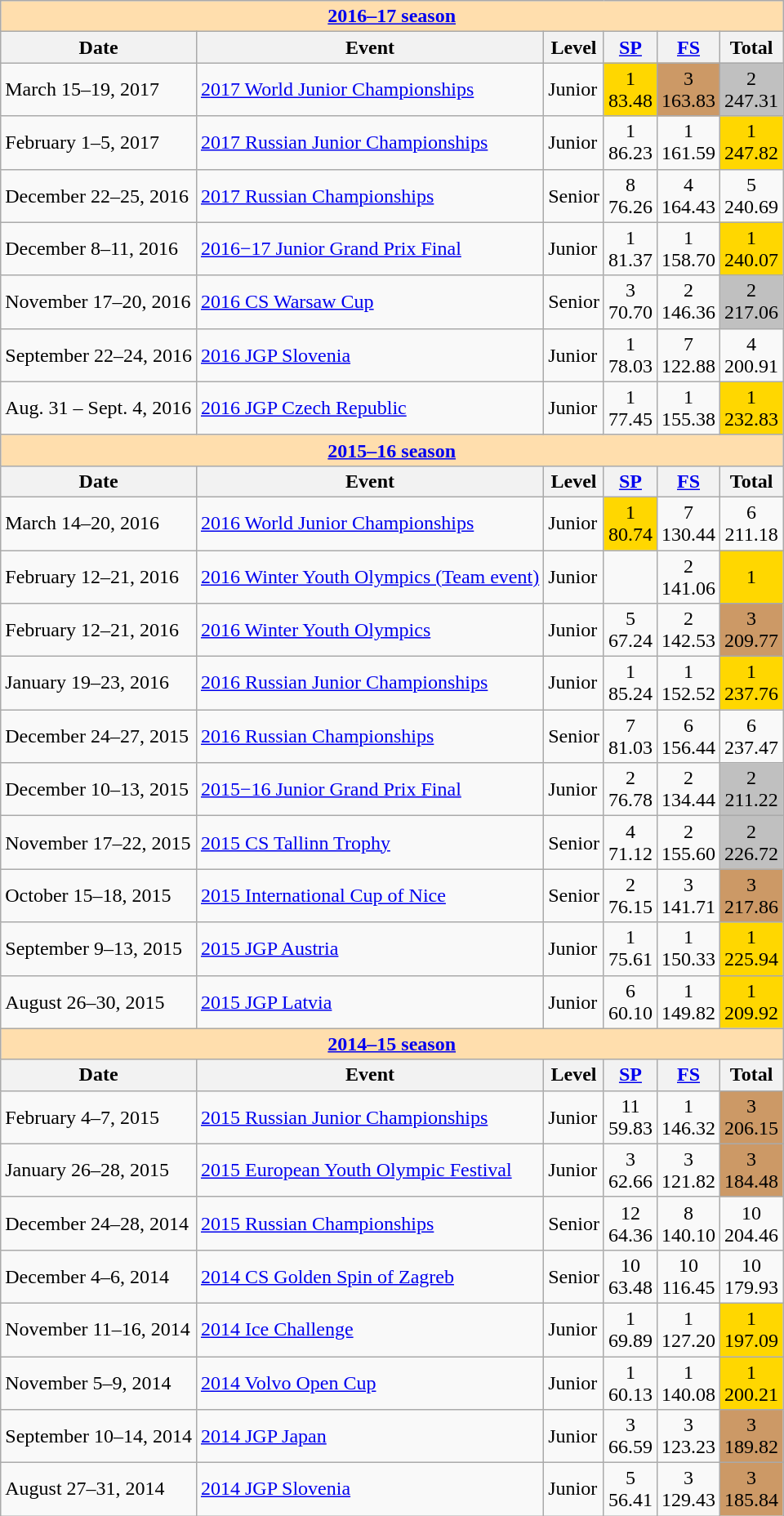<table class="wikitable">
<tr>
<td style="background-color: #ffdead; " colspan=6 align=center><a href='#'><strong>2016–17 season</strong></a></td>
</tr>
<tr>
<th>Date</th>
<th>Event</th>
<th>Level</th>
<th><a href='#'>SP</a></th>
<th><a href='#'>FS</a></th>
<th>Total</th>
</tr>
<tr>
<td>March 15–19, 2017</td>
<td><a href='#'>2017 World Junior Championships</a></td>
<td>Junior</td>
<td align=center bgcolor=gold>1 <br> 83.48</td>
<td align="center" bgcolor="#cc9966">3 <br> 163.83</td>
<td align=center bgcolor=silver>2 <br> 247.31</td>
</tr>
<tr>
<td>February 1–5, 2017</td>
<td><a href='#'>2017 Russian Junior Championships</a></td>
<td>Junior</td>
<td align=center>1 <br> 86.23</td>
<td align=center>1 <br> 161.59</td>
<td align=center bgcolor=gold>1 <br> 247.82</td>
</tr>
<tr>
<td>December 22–25, 2016</td>
<td><a href='#'>2017 Russian Championships</a></td>
<td>Senior</td>
<td align=center>8 <br> 76.26</td>
<td align=center>4 <br> 164.43</td>
<td align=center>5 <br> 240.69</td>
</tr>
<tr>
<td>December 8–11, 2016</td>
<td><a href='#'>2016−17 Junior Grand Prix Final</a></td>
<td>Junior</td>
<td align=center>1 <br> 81.37</td>
<td align=center>1 <br> 158.70</td>
<td align=center bgcolor=gold>1 <br> 240.07</td>
</tr>
<tr>
<td>November 17–20, 2016</td>
<td><a href='#'>2016 CS Warsaw Cup</a></td>
<td>Senior</td>
<td align=center>3 <br> 70.70</td>
<td align=center>2 <br> 146.36</td>
<td align=center bgcolor=silver>2 <br> 217.06</td>
</tr>
<tr>
<td>September 22–24, 2016</td>
<td><a href='#'>2016 JGP Slovenia</a></td>
<td>Junior</td>
<td align=center>1 <br> 78.03</td>
<td align=center>7 <br> 122.88</td>
<td align=center>4 <br> 200.91</td>
</tr>
<tr>
<td>Aug. 31 – Sept. 4, 2016</td>
<td><a href='#'>2016 JGP Czech Republic</a></td>
<td>Junior</td>
<td align=center>1 <br> 77.45</td>
<td align=center>1 <br> 155.38</td>
<td align=center bgcolor=gold>1 <br> 232.83</td>
</tr>
<tr>
<td style="background-color: #ffdead; " colspan=6 align=center><a href='#'><strong>2015–16 season</strong></a></td>
</tr>
<tr>
<th>Date</th>
<th>Event</th>
<th>Level</th>
<th><a href='#'>SP</a></th>
<th><a href='#'>FS</a></th>
<th>Total</th>
</tr>
<tr>
<td>March 14–20, 2016</td>
<td><a href='#'>2016 World Junior Championships</a></td>
<td>Junior</td>
<td align=center bgcolor=gold>1 <br> 80.74</td>
<td align=center>7 <br> 130.44</td>
<td align=center>6 <br> 211.18</td>
</tr>
<tr>
<td>February 12–21, 2016</td>
<td><a href='#'>2016 Winter Youth Olympics (Team event)</a></td>
<td>Junior</td>
<td align=center></td>
<td align=center>2 <br> 141.06</td>
<td align=center bgcolor=gold>1 <br></td>
</tr>
<tr>
<td>February 12–21, 2016</td>
<td><a href='#'>2016 Winter Youth Olympics</a></td>
<td>Junior</td>
<td align=center>5 <br> 67.24</td>
<td align=center>2 <br> 142.53</td>
<td align="center" bgcolor="#cc9966">3 <br> 209.77</td>
</tr>
<tr>
<td>January 19–23, 2016</td>
<td><a href='#'>2016 Russian Junior Championships</a></td>
<td>Junior</td>
<td align=center>1 <br> 85.24</td>
<td align=center>1 <br> 152.52</td>
<td align=center bgcolor=gold>1 <br> 237.76</td>
</tr>
<tr>
<td>December 24–27, 2015</td>
<td><a href='#'>2016 Russian Championships</a></td>
<td>Senior</td>
<td align=center>7 <br> 81.03</td>
<td align=center>6 <br> 156.44</td>
<td align=center>6 <br> 237.47</td>
</tr>
<tr>
<td>December 10–13, 2015</td>
<td><a href='#'>2015−16 Junior Grand Prix Final</a></td>
<td>Junior</td>
<td align=center>2 <br> 76.78</td>
<td align=center>2 <br> 134.44</td>
<td align=center bgcolor=silver>2 <br> 211.22</td>
</tr>
<tr>
<td>November 17–22, 2015</td>
<td><a href='#'>2015 CS Tallinn Trophy</a></td>
<td>Senior</td>
<td align=center>4 <br> 71.12</td>
<td align=center>2 <br> 155.60</td>
<td align=center bgcolor=silver>2 <br> 226.72</td>
</tr>
<tr>
<td>October 15–18, 2015</td>
<td><a href='#'>2015 International Cup of Nice</a></td>
<td>Senior</td>
<td align=center>2 <br> 76.15</td>
<td align=center>3 <br> 141.71</td>
<td align="center" bgcolor="#cc9966">3 <br> 217.86</td>
</tr>
<tr>
<td>September 9–13, 2015</td>
<td><a href='#'>2015 JGP Austria</a></td>
<td>Junior</td>
<td align=center>1 <br> 75.61</td>
<td align=center>1 <br> 150.33</td>
<td align=center bgcolor=gold>1 <br> 225.94</td>
</tr>
<tr>
<td>August 26–30, 2015</td>
<td><a href='#'>2015 JGP Latvia</a></td>
<td>Junior</td>
<td align=center>6 <br> 60.10</td>
<td align=center>1 <br> 149.82</td>
<td align=center bgcolor=gold>1 <br> 209.92</td>
</tr>
<tr>
<td style="background-color: #ffdead; " colspan=6 align=center><a href='#'><strong>2014–15 season</strong></a></td>
</tr>
<tr>
<th>Date</th>
<th>Event</th>
<th>Level</th>
<th><a href='#'>SP</a></th>
<th><a href='#'>FS</a></th>
<th>Total</th>
</tr>
<tr>
<td>February 4–7, 2015</td>
<td><a href='#'>2015 Russian Junior Championships</a></td>
<td>Junior</td>
<td align=center>11 <br> 59.83</td>
<td align=center>1 <br> 146.32</td>
<td align="center" bgcolor="#cc9966">3 <br> 206.15</td>
</tr>
<tr>
<td>January 26–28, 2015</td>
<td><a href='#'>2015 European Youth Olympic Festival</a></td>
<td>Junior</td>
<td align=center>3 <br> 62.66</td>
<td align=center>3 <br> 121.82</td>
<td align="center" bgcolor="#cc9966">3 <br> 184.48</td>
</tr>
<tr>
<td>December 24–28, 2014</td>
<td><a href='#'>2015 Russian Championships</a></td>
<td>Senior</td>
<td align=center>12 <br> 64.36</td>
<td align=center>8 <br> 140.10</td>
<td align=center>10 <br> 204.46</td>
</tr>
<tr>
<td>December 4–6, 2014</td>
<td><a href='#'>2014 CS Golden Spin of Zagreb</a></td>
<td>Senior</td>
<td align=center>10 <br> 63.48</td>
<td align=center>10 <br> 116.45</td>
<td align=center>10 <br> 179.93</td>
</tr>
<tr>
<td>November 11–16, 2014</td>
<td><a href='#'>2014 Ice Challenge</a></td>
<td>Junior</td>
<td align=center>1 <br> 69.89</td>
<td align=center>1 <br> 127.20</td>
<td align=center bgcolor=gold>1 <br> 197.09</td>
</tr>
<tr>
<td>November 5–9, 2014</td>
<td><a href='#'>2014 Volvo Open Cup</a></td>
<td>Junior</td>
<td align=center>1 <br> 60.13</td>
<td align=center>1 <br> 140.08</td>
<td align=center bgcolor=gold>1 <br> 200.21</td>
</tr>
<tr>
<td>September 10–14, 2014</td>
<td><a href='#'>2014 JGP Japan</a></td>
<td>Junior</td>
<td align=center>3 <br> 66.59</td>
<td align=center>3 <br> 123.23</td>
<td align="center" bgcolor="#cc9966">3 <br> 189.82</td>
</tr>
<tr>
<td>August 27–31, 2014</td>
<td><a href='#'>2014 JGP Slovenia</a></td>
<td>Junior</td>
<td align=center>5 <br> 56.41</td>
<td align=center>3 <br> 129.43</td>
<td align="center" bgcolor="#cc9966">3 <br> 185.84</td>
</tr>
</table>
